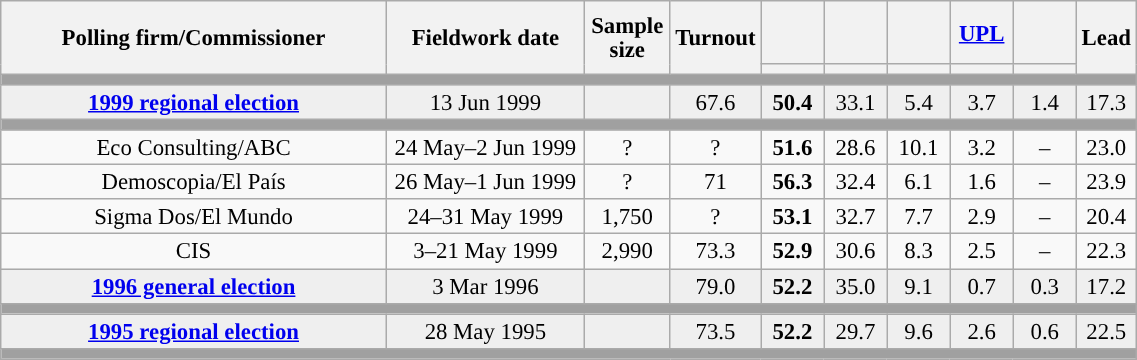<table class="wikitable collapsible collapsed" style="text-align:center; font-size:95%; line-height:16px;">
<tr style="height:42px;">
<th style="width:250px;" rowspan="2">Polling firm/Commissioner</th>
<th style="width:125px;" rowspan="2">Fieldwork date</th>
<th style="width:50px;" rowspan="2">Sample size</th>
<th style="width:45px;" rowspan="2">Turnout</th>
<th style="width:35px;"></th>
<th style="width:35px;"></th>
<th style="width:35px;"></th>
<th style="width:35px;"><a href='#'>UPL</a></th>
<th style="width:35px;"></th>
<th style="width:30px;" rowspan="2">Lead</th>
</tr>
<tr>
<th style="color:inherit;background:"></th>
<th style="color:inherit;background:"></th>
<th style="color:inherit;background:"></th>
<th style="color:inherit;background:"></th>
<th style="color:inherit;background:"></th>
</tr>
<tr>
<td colspan="10" style="background:#A0A0A0"></td>
</tr>
<tr style="background:#EFEFEF;">
<td><strong><a href='#'>1999 regional election</a></strong></td>
<td>13 Jun 1999</td>
<td></td>
<td>67.6</td>
<td><strong>50.4</strong><br></td>
<td>33.1<br></td>
<td>5.4<br></td>
<td>3.7<br></td>
<td>1.4<br></td>
<td style="background:">17.3</td>
</tr>
<tr>
<td colspan="10" style="background:#A0A0A0"></td>
</tr>
<tr>
<td>Eco Consulting/ABC</td>
<td>24 May–2 Jun 1999</td>
<td>?</td>
<td>?</td>
<td><strong>51.6</strong><br></td>
<td>28.6<br></td>
<td>10.1<br></td>
<td>3.2<br></td>
<td>–</td>
<td style="background:">23.0</td>
</tr>
<tr>
<td>Demoscopia/El País</td>
<td>26 May–1 Jun 1999</td>
<td>?</td>
<td>71</td>
<td><strong>56.3</strong><br></td>
<td>32.4<br></td>
<td>6.1<br></td>
<td>1.6<br></td>
<td>–</td>
<td style="background:">23.9</td>
</tr>
<tr>
<td>Sigma Dos/El Mundo</td>
<td>24–31 May 1999</td>
<td>1,750</td>
<td>?</td>
<td><strong>53.1</strong><br></td>
<td>32.7<br></td>
<td>7.7<br></td>
<td>2.9<br></td>
<td>–</td>
<td style="background:">20.4</td>
</tr>
<tr>
<td>CIS</td>
<td>3–21 May 1999</td>
<td>2,990</td>
<td>73.3</td>
<td><strong>52.9</strong><br></td>
<td>30.6<br></td>
<td>8.3<br></td>
<td>2.5<br></td>
<td>–</td>
<td style="background:">22.3</td>
</tr>
<tr style="background:#EFEFEF;">
<td><strong><a href='#'>1996 general election</a></strong></td>
<td>3 Mar 1996</td>
<td></td>
<td>79.0</td>
<td><strong>52.2</strong><br></td>
<td>35.0<br></td>
<td>9.1<br></td>
<td>0.7<br></td>
<td>0.3<br></td>
<td style="background:">17.2</td>
</tr>
<tr>
<td colspan="10" style="background:#A0A0A0"></td>
</tr>
<tr style="background:#EFEFEF;">
<td><strong><a href='#'>1995 regional election</a></strong></td>
<td>28 May 1995</td>
<td></td>
<td>73.5</td>
<td><strong>52.2</strong><br></td>
<td>29.7<br></td>
<td>9.6<br></td>
<td>2.6<br></td>
<td>0.6<br></td>
<td style="background:">22.5</td>
</tr>
<tr>
<td colspan="10" style="background:#A0A0A0"></td>
</tr>
</table>
